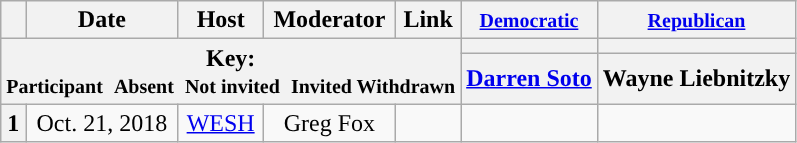<table class="wikitable" style="text-align:center;">
<tr>
<th scope="col"></th>
<th scope="col">Date</th>
<th scope="col">Host</th>
<th scope="col">Moderator</th>
<th scope="col">Link</th>
<th scope="col"><small><a href='#'>Democratic</a></small></th>
<th scope="col"><small><a href='#'>Republican</a></small></th>
</tr>
<tr>
<th colspan="5" rowspan="2">Key:<br> <small>Participant </small>  <small>Absent </small>  <small>Not invited </small>  <small>Invited  Withdrawn</small></th>
<th scope="col" style="background:"></th>
<th scope="col" style="background:"></th>
</tr>
<tr>
<th scope="col"><a href='#'>Darren Soto</a></th>
<th scope="col">Wayne Liebnitzky</th>
</tr>
<tr>
<th>1</th>
<td style="white-space:nowrap;">Oct. 21, 2018</td>
<td style="white-space:nowrap;"><a href='#'>WESH</a></td>
<td style="white-space:nowrap;">Greg Fox</td>
<td style="white-space:nowrap;"></td>
<td></td>
<td></td>
</tr>
</table>
